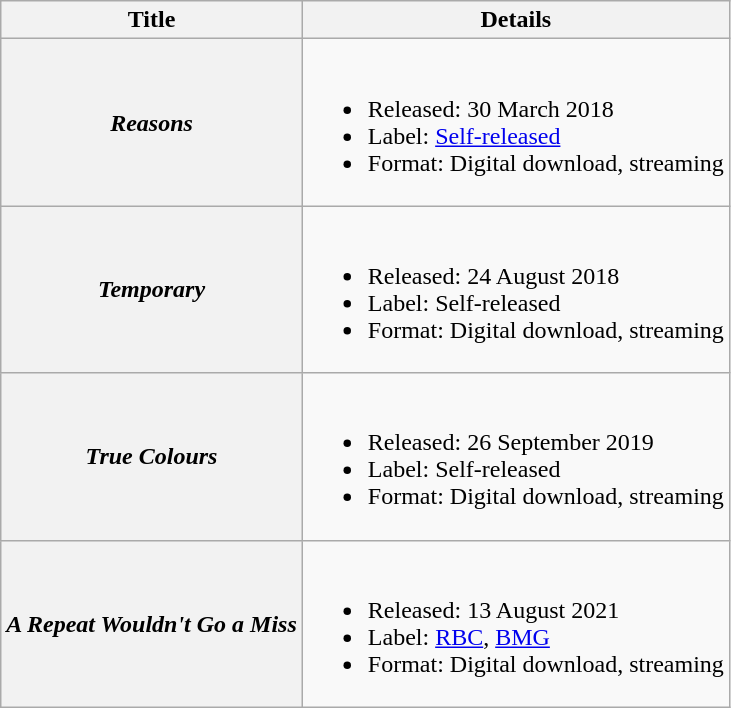<table class="wikitable plainrowheaders">
<tr>
<th>Title</th>
<th>Details</th>
</tr>
<tr>
<th scope="row"><em>Reasons</em></th>
<td><br><ul><li>Released: 30 March 2018</li><li>Label: <a href='#'>Self-released</a></li><li>Format: Digital download, streaming</li></ul></td>
</tr>
<tr>
<th scope="row"><em>Temporary</em></th>
<td><br><ul><li>Released: 24 August 2018</li><li>Label: Self-released</li><li>Format: Digital download, streaming</li></ul></td>
</tr>
<tr>
<th scope="row"><em>True Colours</em></th>
<td><br><ul><li>Released: 26 September 2019</li><li>Label: Self-released</li><li>Format: Digital download, streaming</li></ul></td>
</tr>
<tr>
<th scope="row"><em>A Repeat Wouldn't Go a Miss</em></th>
<td><br><ul><li>Released: 13 August 2021</li><li>Label: <a href='#'>RBC</a>, <a href='#'>BMG</a></li><li>Format: Digital download, streaming</li></ul></td>
</tr>
</table>
